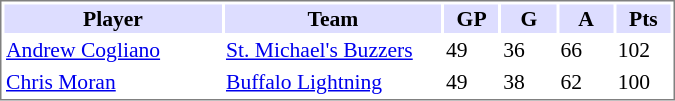<table cellpadding="0">
<tr align="left" style="vertical-align: top">
<td></td>
<td><br><table cellpadding="1" width="450px" style="font-size: 90%; border: 1px solid gray;">
<tr>
<th bgcolor="#DDDDFF" width="30%">Player</th>
<th bgcolor="#DDDDFF" width="30%">Team</th>
<th bgcolor="#DDDDFF" width="7.5%">GP</th>
<th bgcolor="#DDDDFF" width="7.5%">G</th>
<th bgcolor="#DDDDFF" width="7.5%">A</th>
<th bgcolor="#DDDDFF" width="7.5%">Pts</th>
</tr>
<tr>
<td><a href='#'>Andrew Cogliano</a></td>
<td><a href='#'>St. Michael's Buzzers</a></td>
<td>49</td>
<td>36</td>
<td>66</td>
<td>102</td>
</tr>
<tr>
<td><a href='#'>Chris Moran</a></td>
<td><a href='#'>Buffalo Lightning</a></td>
<td>49</td>
<td>38</td>
<td>62</td>
<td>100</td>
</tr>
</table>
</td>
</tr>
</table>
